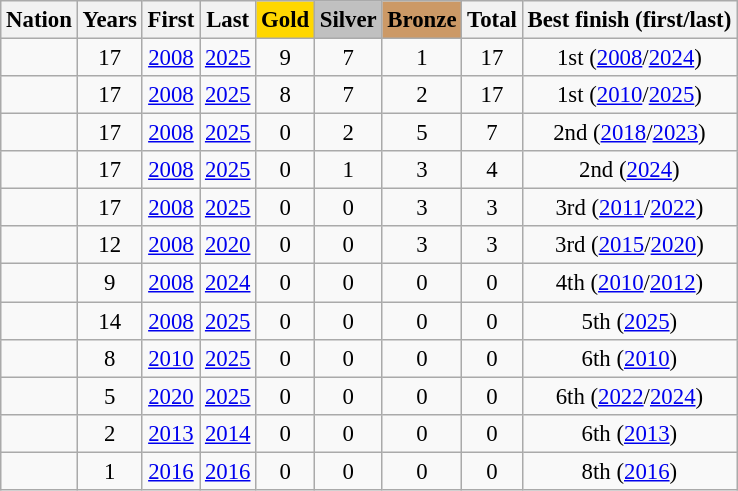<table class="wikitable sortable" style="text-align:center; font-size:95%;">
<tr>
<th>Nation</th>
<th>Years</th>
<th>First</th>
<th>Last</th>
<th style="background:gold">Gold</th>
<th style="background:silver">Silver</th>
<th style="background:#c96">Bronze</th>
<th>Total</th>
<th>Best finish (first/last)</th>
</tr>
<tr>
<td align=left></td>
<td>17</td>
<td><a href='#'>2008</a></td>
<td><a href='#'>2025</a></td>
<td>9</td>
<td>7</td>
<td>1</td>
<td>17</td>
<td>1st (<a href='#'>2008</a>/<a href='#'>2024</a>)</td>
</tr>
<tr>
<td align=left></td>
<td>17</td>
<td><a href='#'>2008</a></td>
<td><a href='#'>2025</a></td>
<td>8</td>
<td>7</td>
<td>2</td>
<td>17</td>
<td>1st (<a href='#'>2010</a>/<a href='#'>2025</a>)</td>
</tr>
<tr>
<td align=left></td>
<td>17</td>
<td><a href='#'>2008</a></td>
<td><a href='#'>2025</a></td>
<td>0</td>
<td>2</td>
<td>5</td>
<td>7</td>
<td>2nd (<a href='#'>2018</a>/<a href='#'>2023</a>)</td>
</tr>
<tr>
<td align=left></td>
<td>17</td>
<td><a href='#'>2008</a></td>
<td><a href='#'>2025</a></td>
<td>0</td>
<td>1</td>
<td>3</td>
<td>4</td>
<td>2nd (<a href='#'>2024</a>)</td>
</tr>
<tr>
<td align=left></td>
<td>17</td>
<td><a href='#'>2008</a></td>
<td><a href='#'>2025</a></td>
<td>0</td>
<td>0</td>
<td>3</td>
<td>3</td>
<td>3rd (<a href='#'>2011</a>/<a href='#'>2022</a>)</td>
</tr>
<tr>
<td align=left></td>
<td>12</td>
<td><a href='#'>2008</a></td>
<td><a href='#'>2020</a></td>
<td>0</td>
<td>0</td>
<td>3</td>
<td>3</td>
<td>3rd (<a href='#'>2015</a>/<a href='#'>2020</a>)</td>
</tr>
<tr>
<td align=left></td>
<td>9</td>
<td><a href='#'>2008</a></td>
<td><a href='#'>2024</a></td>
<td>0</td>
<td>0</td>
<td>0</td>
<td>0</td>
<td>4th (<a href='#'>2010</a>/<a href='#'>2012</a>)</td>
</tr>
<tr>
<td align=left></td>
<td>14</td>
<td><a href='#'>2008</a></td>
<td><a href='#'>2025</a></td>
<td>0</td>
<td>0</td>
<td>0</td>
<td>0</td>
<td>5th (<a href='#'>2025</a>)</td>
</tr>
<tr>
<td align=left></td>
<td>8</td>
<td><a href='#'>2010</a></td>
<td><a href='#'>2025</a></td>
<td>0</td>
<td>0</td>
<td>0</td>
<td>0</td>
<td>6th (<a href='#'>2010</a>)</td>
</tr>
<tr>
<td align=left></td>
<td>5</td>
<td><a href='#'>2020</a></td>
<td><a href='#'>2025</a></td>
<td>0</td>
<td>0</td>
<td>0</td>
<td>0</td>
<td>6th (<a href='#'>2022</a>/<a href='#'>2024</a>)</td>
</tr>
<tr>
<td align=left></td>
<td>2</td>
<td><a href='#'>2013</a></td>
<td><a href='#'>2014</a></td>
<td>0</td>
<td>0</td>
<td>0</td>
<td>0</td>
<td>6th (<a href='#'>2013</a>)</td>
</tr>
<tr>
<td align=left></td>
<td>1</td>
<td><a href='#'>2016</a></td>
<td><a href='#'>2016</a></td>
<td>0</td>
<td>0</td>
<td>0</td>
<td>0</td>
<td>8th (<a href='#'>2016</a>)</td>
</tr>
</table>
